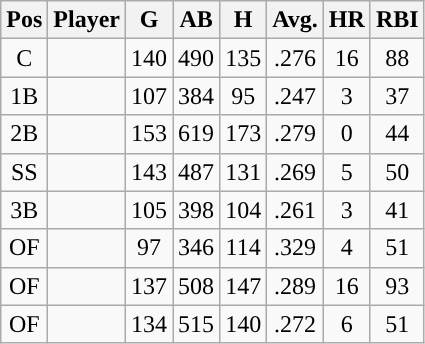<table class="wikitable sortable" style="text-align:center;">
<tr>
<th>Pos</th>
<th>Player</th>
<th>G</th>
<th>AB</th>
<th>H</th>
<th>Avg.</th>
<th>HR</th>
<th>RBI</th>
</tr>
<tr>
<td>C</td>
<td></td>
<td>140</td>
<td>490</td>
<td>135</td>
<td>.276</td>
<td>16</td>
<td>88</td>
</tr>
<tr>
<td>1B</td>
<td></td>
<td>107</td>
<td>384</td>
<td>95</td>
<td>.247</td>
<td>3</td>
<td>37</td>
</tr>
<tr>
<td>2B</td>
<td></td>
<td>153</td>
<td>619</td>
<td>173</td>
<td>.279</td>
<td>0</td>
<td>44</td>
</tr>
<tr>
<td>SS</td>
<td></td>
<td>143</td>
<td>487</td>
<td>131</td>
<td>.269</td>
<td>5</td>
<td>50</td>
</tr>
<tr>
<td>3B</td>
<td></td>
<td>105</td>
<td>398</td>
<td>104</td>
<td>.261</td>
<td>3</td>
<td>41</td>
</tr>
<tr>
<td>OF</td>
<td></td>
<td>97</td>
<td>346</td>
<td>114</td>
<td>.329</td>
<td>4</td>
<td>51</td>
</tr>
<tr>
<td>OF</td>
<td></td>
<td>137</td>
<td>508</td>
<td>147</td>
<td>.289</td>
<td>16</td>
<td>93</td>
</tr>
<tr>
<td>OF</td>
<td></td>
<td>134</td>
<td>515</td>
<td>140</td>
<td>.272</td>
<td>6</td>
<td>51</td>
</tr>
</table>
